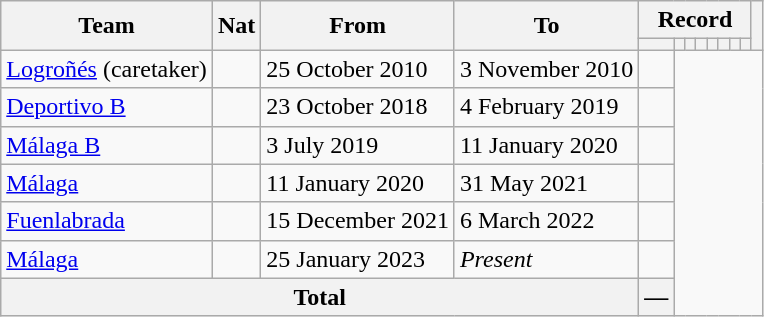<table class="wikitable" style="text-align: center">
<tr>
<th rowspan="2">Team</th>
<th rowspan="2">Nat</th>
<th rowspan="2">From</th>
<th rowspan="2">To</th>
<th colspan="8">Record</th>
<th rowspan=2></th>
</tr>
<tr>
<th></th>
<th></th>
<th></th>
<th></th>
<th></th>
<th></th>
<th></th>
<th></th>
</tr>
<tr>
<td align=left><a href='#'>Logroñés</a> (caretaker)</td>
<td></td>
<td align=left>25 October 2010</td>
<td align=left>3 November 2010<br></td>
<td></td>
</tr>
<tr>
<td align=left><a href='#'>Deportivo B</a></td>
<td></td>
<td align=left>23 October 2018</td>
<td align=left>4 February 2019<br></td>
<td></td>
</tr>
<tr>
<td align=left><a href='#'>Málaga B</a></td>
<td></td>
<td align=left>3 July 2019</td>
<td align=left>11 January 2020<br></td>
<td></td>
</tr>
<tr>
<td align=left><a href='#'>Málaga</a></td>
<td></td>
<td align=left>11 January 2020</td>
<td align=left>31 May 2021<br></td>
<td></td>
</tr>
<tr>
<td align=left><a href='#'>Fuenlabrada</a></td>
<td></td>
<td align=left>15 December 2021</td>
<td align=left>6 March 2022<br></td>
<td></td>
</tr>
<tr>
<td align=left><a href='#'>Málaga</a></td>
<td></td>
<td align=left>25 January 2023</td>
<td align=left><em>Present</em><br></td>
<td></td>
</tr>
<tr>
<th colspan="4">Total<br></th>
<th>—</th>
</tr>
</table>
